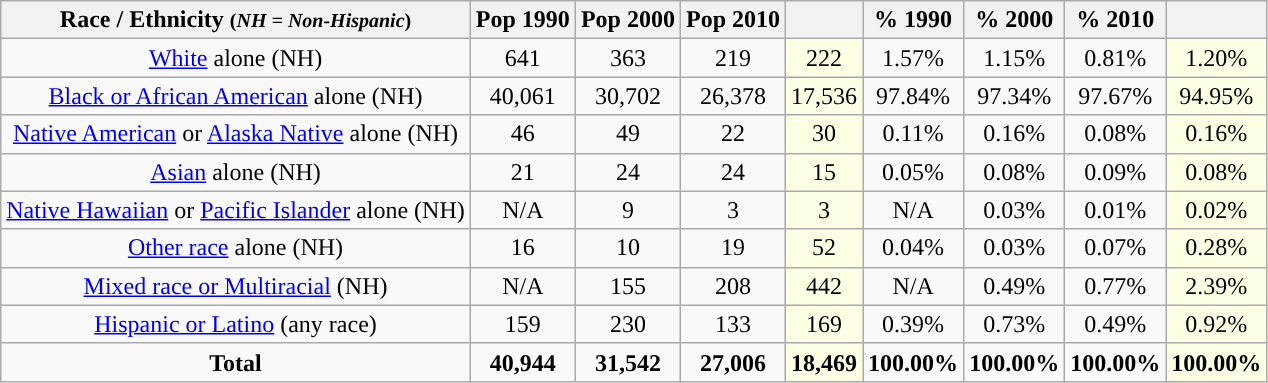<table class="wikitable" style="text-align:center;">
<tr>
<th>Race / Ethnicity <small>(<em>NH = Non-Hispanic</em>)</small></th>
<th>Pop 1990</th>
<th>Pop 2000</th>
<th>Pop 2010</th>
<th></th>
<th>% 1990</th>
<th>% 2000</th>
<th>% 2010</th>
<th></th>
</tr>
<tr>
<td><a href='#'>White</a> alone (NH)</td>
<td>641</td>
<td>363</td>
<td>219</td>
<td style='background: #ffffe6;'>222</td>
<td>1.57%</td>
<td>1.15%</td>
<td>0.81%</td>
<td style='background: #ffffe6;'>1.20%</td>
</tr>
<tr>
<td><a href='#'>Black or African American</a> alone (NH)</td>
<td>40,061</td>
<td>30,702</td>
<td>26,378</td>
<td style='background: #ffffe6;'>17,536</td>
<td>97.84%</td>
<td>97.34%</td>
<td>97.67%</td>
<td style='background: #ffffe6;'>94.95%</td>
</tr>
<tr>
<td><a href='#'>Native American</a> or <a href='#'>Alaska Native</a> alone (NH)</td>
<td>46</td>
<td>49</td>
<td>22</td>
<td style='background: #ffffe6;'>30</td>
<td>0.11%</td>
<td>0.16%</td>
<td>0.08%</td>
<td style='background: #ffffe6;'>0.16%</td>
</tr>
<tr>
<td><a href='#'>Asian</a> alone (NH)</td>
<td>21</td>
<td>24</td>
<td>24</td>
<td style='background: #ffffe6;'>15</td>
<td>0.05%</td>
<td>0.08%</td>
<td>0.09%</td>
<td style='background: #ffffe6;'>0.08%</td>
</tr>
<tr>
<td><a href='#'>Native Hawaiian</a> or <a href='#'>Pacific Islander</a> alone (NH)</td>
<td>N/A</td>
<td>9</td>
<td>3</td>
<td style='background: #ffffe6;'>3</td>
<td>N/A</td>
<td>0.03%</td>
<td>0.01%</td>
<td style='background: #ffffe6;'>0.02%</td>
</tr>
<tr>
<td><a href='#'>Other race</a> alone (NH)</td>
<td>16</td>
<td>10</td>
<td>19</td>
<td style='background: #ffffe6;'>52</td>
<td>0.04%</td>
<td>0.03%</td>
<td>0.07%</td>
<td style='background: #ffffe6;'>0.28%</td>
</tr>
<tr>
<td><a href='#'>Mixed race or Multiracial</a> (NH)</td>
<td>N/A</td>
<td>155</td>
<td>208</td>
<td style='background: #ffffe6;'>442</td>
<td>N/A</td>
<td>0.49%</td>
<td>0.77%</td>
<td style='background: #ffffe6;'>2.39%</td>
</tr>
<tr>
<td><a href='#'>Hispanic or Latino</a> (any race)</td>
<td>159</td>
<td>230</td>
<td>133</td>
<td style='background: #ffffe6;'>169</td>
<td>0.39%</td>
<td>0.73%</td>
<td>0.49%</td>
<td style='background: #ffffe6;'>0.92%</td>
</tr>
<tr>
<td><strong>Total</strong></td>
<td><strong>40,944</strong></td>
<td><strong>31,542</strong></td>
<td><strong>27,006</strong></td>
<td style='background: #ffffe6;'><strong>18,469</strong></td>
<td><strong>100.00%</strong></td>
<td><strong>100.00%</strong></td>
<td><strong>100.00%</strong></td>
<td style='background: #ffffe6;'><strong>100.00%</strong></td>
</tr>
</table>
